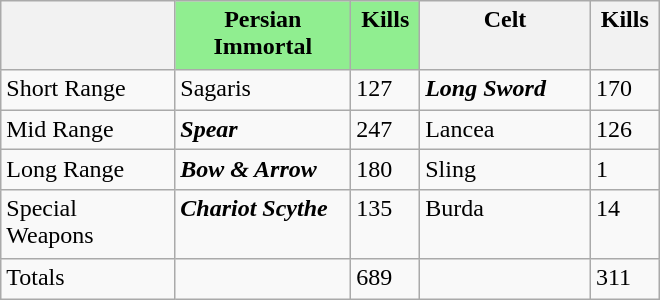<table class="wikitable" style="text-align:left; width:440px; height:200px">
<tr valign="top">
<th style="width:120px;"></th>
<th style="width:120px; background:lightgreen;">Persian Immortal</th>
<th style="width:40px; background:lightgreen;">Kills</th>
<th style="width:120px;">Celt</th>
<th style="width:40px;">Kills</th>
</tr>
<tr valign="top">
<td>Short Range</td>
<td>Sagaris</td>
<td>127</td>
<td><strong><em>Long Sword</em></strong></td>
<td>170</td>
</tr>
<tr valign="top">
<td>Mid Range</td>
<td><strong><em>Spear</em></strong></td>
<td>247</td>
<td>Lancea</td>
<td>126</td>
</tr>
<tr valign="top">
<td>Long Range</td>
<td><strong><em>Bow & Arrow</em></strong></td>
<td>180</td>
<td>Sling</td>
<td>1</td>
</tr>
<tr valign="top">
<td>Special Weapons</td>
<td><strong><em>Chariot Scythe</em></strong></td>
<td>135</td>
<td>Burda</td>
<td>14</td>
</tr>
<tr valign="top">
<td>Totals</td>
<td></td>
<td>689</td>
<td></td>
<td>311</td>
</tr>
</table>
